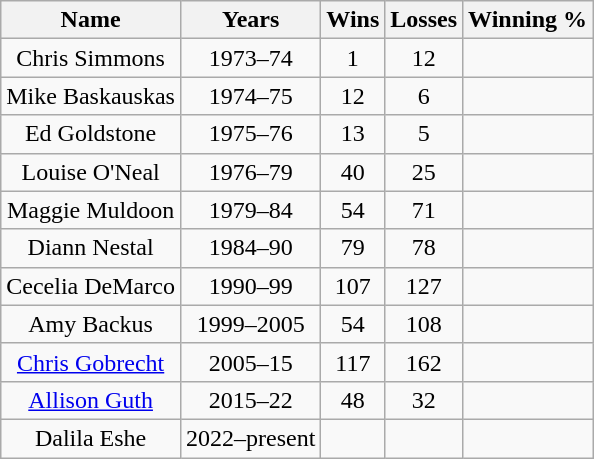<table class="wikitable sortable" style="text-align:center">
<tr>
<th>Name</th>
<th>Years</th>
<th>Wins</th>
<th>Losses</th>
<th>Winning %</th>
</tr>
<tr>
<td>Chris Simmons</td>
<td>1973–74</td>
<td>1</td>
<td>12</td>
<td></td>
</tr>
<tr>
<td>Mike Baskauskas</td>
<td>1974–75</td>
<td>12</td>
<td>6</td>
<td></td>
</tr>
<tr>
<td>Ed Goldstone</td>
<td>1975–76</td>
<td>13</td>
<td>5</td>
<td></td>
</tr>
<tr>
<td>Louise O'Neal</td>
<td>1976–79</td>
<td>40</td>
<td>25</td>
<td></td>
</tr>
<tr>
<td>Maggie Muldoon</td>
<td>1979–84</td>
<td>54</td>
<td>71</td>
<td></td>
</tr>
<tr>
<td>Diann Nestal</td>
<td>1984–90</td>
<td>79</td>
<td>78</td>
<td></td>
</tr>
<tr>
<td>Cecelia DeMarco</td>
<td>1990–99</td>
<td>107</td>
<td>127</td>
<td></td>
</tr>
<tr>
<td>Amy Backus</td>
<td>1999–2005</td>
<td>54</td>
<td>108</td>
<td></td>
</tr>
<tr>
<td><a href='#'>Chris Gobrecht</a></td>
<td>2005–15</td>
<td>117</td>
<td>162</td>
<td></td>
</tr>
<tr>
<td><a href='#'>Allison Guth</a></td>
<td>2015–22</td>
<td>48</td>
<td>32</td>
<td></td>
</tr>
<tr>
<td>Dalila Eshe</td>
<td>2022–present</td>
<td></td>
<td></td>
<td></td>
</tr>
</table>
